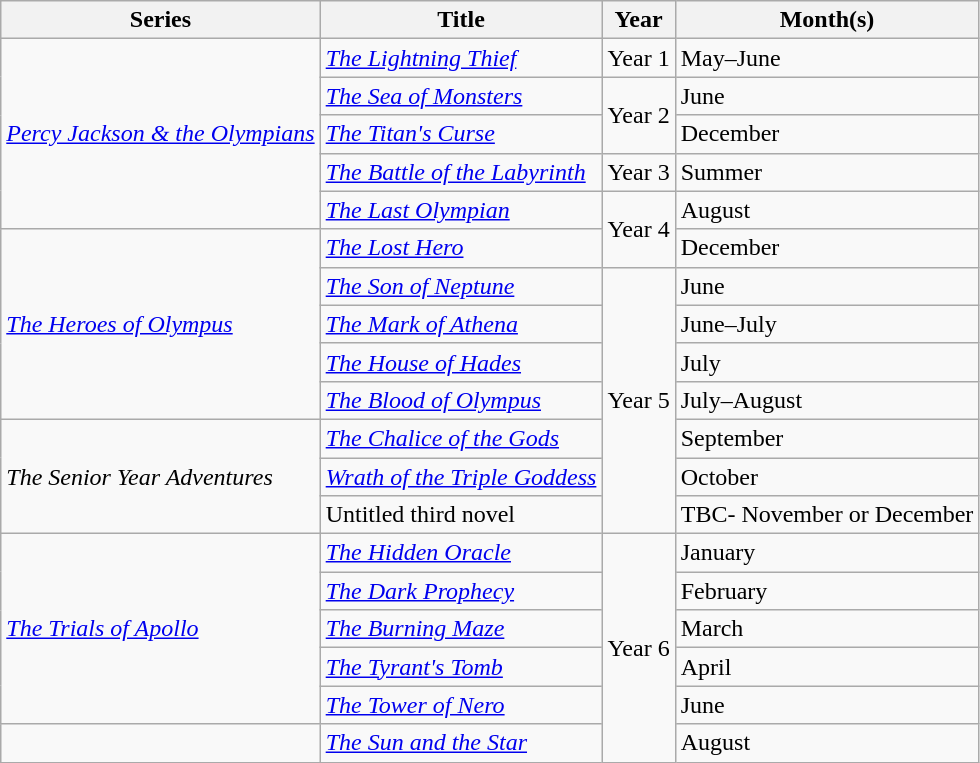<table class="wikitable">
<tr>
<th>Series</th>
<th>Title</th>
<th>Year</th>
<th>Month(s)</th>
</tr>
<tr>
<td rowspan="5"><em><a href='#'>Percy Jackson & the Olympians</a></em></td>
<td><em><a href='#'>The Lightning Thief</a></em></td>
<td>Year 1</td>
<td>May–June</td>
</tr>
<tr>
<td><em><a href='#'>The Sea of Monsters</a></em></td>
<td rowspan="2">Year 2</td>
<td>June</td>
</tr>
<tr>
<td><em><a href='#'>The Titan's Curse</a></em></td>
<td>December</td>
</tr>
<tr>
<td><em><a href='#'>The Battle of the Labyrinth</a></em></td>
<td>Year 3</td>
<td>Summer</td>
</tr>
<tr>
<td><em><a href='#'>The Last Olympian</a></em></td>
<td rowspan="2">Year 4</td>
<td>August</td>
</tr>
<tr>
<td rowspan="5"><em><a href='#'>The Heroes of Olympus</a></em></td>
<td><em><a href='#'>The Lost Hero</a></em></td>
<td>December</td>
</tr>
<tr>
<td><em><a href='#'>The Son of Neptune</a></em></td>
<td rowspan="7">Year 5</td>
<td>June</td>
</tr>
<tr>
<td><em><a href='#'>The Mark of Athena</a></em></td>
<td>June–July</td>
</tr>
<tr>
<td><em><a href='#'>The House of Hades</a></em></td>
<td>July</td>
</tr>
<tr>
<td><em><a href='#'>The Blood of Olympus</a></em></td>
<td>July–August</td>
</tr>
<tr>
<td rowspan="3"><em>The Senior Year Adventures</em></td>
<td><em><a href='#'>The Chalice of the Gods</a></em></td>
<td>September</td>
</tr>
<tr>
<td><em><a href='#'>Wrath of the Triple Goddess</a></em></td>
<td>October</td>
</tr>
<tr>
<td>Untitled third novel</td>
<td>TBC- November or December</td>
</tr>
<tr>
<td rowspan="5"><em><a href='#'>The Trials of Apollo</a></em></td>
<td><a href='#'><em>The Hidden Oracle</em></a></td>
<td rowspan="6">Year 6</td>
<td>January</td>
</tr>
<tr>
<td><em><a href='#'>The Dark Prophecy</a></em></td>
<td>February</td>
</tr>
<tr>
<td><em><a href='#'>The Burning Maze</a></em></td>
<td>March</td>
</tr>
<tr>
<td><em><a href='#'>The Tyrant's Tomb</a></em></td>
<td>April</td>
</tr>
<tr>
<td><em><a href='#'>The Tower of Nero</a></em></td>
<td>June</td>
</tr>
<tr>
<td></td>
<td><em><a href='#'>The Sun and the Star</a></em></td>
<td>August</td>
</tr>
</table>
